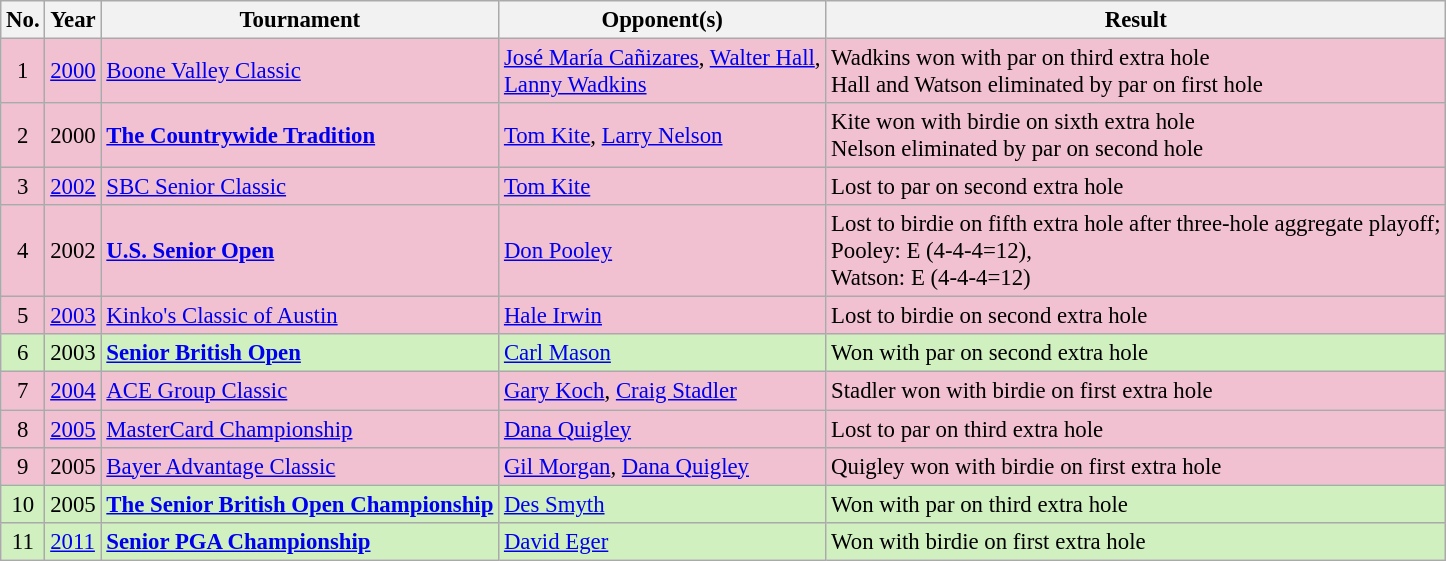<table class="wikitable" style="font-size:95%;">
<tr>
<th>No.</th>
<th>Year</th>
<th>Tournament</th>
<th>Opponent(s)</th>
<th>Result</th>
</tr>
<tr style="background:#F2C1D1;">
<td align=center>1</td>
<td><a href='#'>2000</a></td>
<td><a href='#'>Boone Valley Classic</a></td>
<td> <a href='#'>José María Cañizares</a>,  <a href='#'>Walter Hall</a>,<br> <a href='#'>Lanny Wadkins</a></td>
<td>Wadkins won with par on third extra hole<br>Hall and Watson eliminated by par on first hole</td>
</tr>
<tr style="background:#F2C1D1;">
<td align=center>2</td>
<td>2000</td>
<td><strong><a href='#'>The Countrywide Tradition</a></strong></td>
<td> <a href='#'>Tom Kite</a>,  <a href='#'>Larry Nelson</a></td>
<td>Kite won with birdie on sixth extra hole<br>Nelson eliminated by par on second hole</td>
</tr>
<tr style="background:#F2C1D1;">
<td align=center>3</td>
<td><a href='#'>2002</a></td>
<td><a href='#'>SBC Senior Classic</a></td>
<td> <a href='#'>Tom Kite</a></td>
<td>Lost to par on second extra hole</td>
</tr>
<tr style="background:#F2C1D1;">
<td align=center>4</td>
<td>2002</td>
<td><strong><a href='#'>U.S. Senior Open</a></strong></td>
<td> <a href='#'>Don Pooley</a></td>
<td>Lost to birdie on fifth extra hole after three-hole aggregate playoff;<br>Pooley: E (4-4-4=12),<br>Watson: E (4-4-4=12)</td>
</tr>
<tr style="background:#F2C1D1;">
<td align=center>5</td>
<td><a href='#'>2003</a></td>
<td><a href='#'>Kinko's Classic of Austin</a></td>
<td> <a href='#'>Hale Irwin</a></td>
<td>Lost to birdie on second extra hole</td>
</tr>
<tr style="background:#D0F0C0;">
<td align=center>6</td>
<td>2003</td>
<td><strong><a href='#'>Senior British Open</a></strong></td>
<td> <a href='#'>Carl Mason</a></td>
<td>Won with par on second extra hole</td>
</tr>
<tr style="background:#F2C1D1;">
<td align=center>7</td>
<td><a href='#'>2004</a></td>
<td><a href='#'>ACE Group Classic</a></td>
<td> <a href='#'>Gary Koch</a>,  <a href='#'>Craig Stadler</a></td>
<td>Stadler won with birdie on first extra hole</td>
</tr>
<tr style="background:#F2C1D1;">
<td align=center>8</td>
<td><a href='#'>2005</a></td>
<td><a href='#'>MasterCard Championship</a></td>
<td> <a href='#'>Dana Quigley</a></td>
<td>Lost to par on third extra hole</td>
</tr>
<tr style="background:#F2C1D1;">
<td align=center>9</td>
<td>2005</td>
<td><a href='#'>Bayer Advantage Classic</a></td>
<td> <a href='#'>Gil Morgan</a>,  <a href='#'>Dana Quigley</a></td>
<td>Quigley won with birdie on first extra hole</td>
</tr>
<tr style="background:#d0f0c0;">
<td align=center>10</td>
<td>2005</td>
<td><strong><a href='#'>The Senior British Open Championship</a></strong></td>
<td> <a href='#'>Des Smyth</a></td>
<td>Won with par on third extra hole</td>
</tr>
<tr style="background:#D0f0c0;">
<td align=center>11</td>
<td><a href='#'>2011</a></td>
<td><strong><a href='#'>Senior PGA Championship</a></strong></td>
<td> <a href='#'>David Eger</a></td>
<td>Won with birdie on first extra hole</td>
</tr>
</table>
